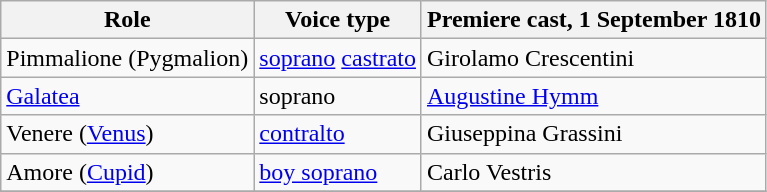<table class="wikitable">
<tr>
<th>Role</th>
<th>Voice type</th>
<th>Premiere cast, 1 September 1810</th>
</tr>
<tr>
<td>Pimmalione (Pygmalion)</td>
<td><a href='#'>soprano</a> <a href='#'>castrato</a></td>
<td>Girolamo Crescentini</td>
</tr>
<tr>
<td><a href='#'>Galatea</a></td>
<td>soprano</td>
<td><a href='#'>Augustine Hymm</a></td>
</tr>
<tr>
<td>Venere (<a href='#'>Venus</a>)</td>
<td><a href='#'>contralto</a></td>
<td>Giuseppina Grassini</td>
</tr>
<tr>
<td>Amore (<a href='#'>Cupid</a>)</td>
<td><a href='#'>boy soprano</a></td>
<td>Carlo Vestris</td>
</tr>
<tr>
</tr>
</table>
